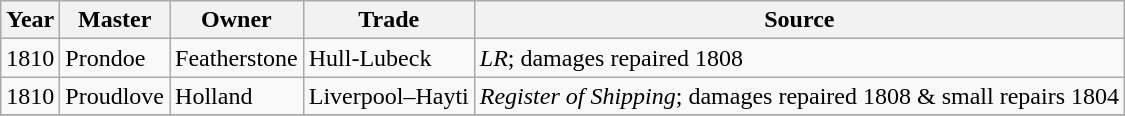<table class=" wikitable">
<tr>
<th>Year</th>
<th>Master</th>
<th>Owner</th>
<th>Trade</th>
<th>Source</th>
</tr>
<tr>
<td>1810</td>
<td>Prondoe</td>
<td>Featherstone</td>
<td>Hull-Lubeck</td>
<td><em>LR</em>; damages repaired 1808</td>
</tr>
<tr>
<td>1810</td>
<td>Proudlove</td>
<td>Holland</td>
<td>Liverpool–Hayti</td>
<td><em>Register of Shipping</em>; damages repaired 1808 & small repairs 1804</td>
</tr>
<tr>
</tr>
</table>
